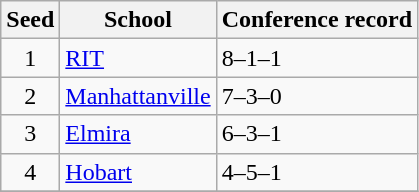<table class="wikitable">
<tr>
<th>Seed</th>
<th>School</th>
<th>Conference record</th>
</tr>
<tr>
<td align=center>1</td>
<td><a href='#'>RIT</a></td>
<td>8–1–1</td>
</tr>
<tr>
<td align=center>2</td>
<td><a href='#'>Manhattanville</a></td>
<td>7–3–0</td>
</tr>
<tr>
<td align=center>3</td>
<td><a href='#'>Elmira</a></td>
<td>6–3–1</td>
</tr>
<tr>
<td align=center>4</td>
<td><a href='#'>Hobart</a></td>
<td>4–5–1</td>
</tr>
<tr>
</tr>
</table>
